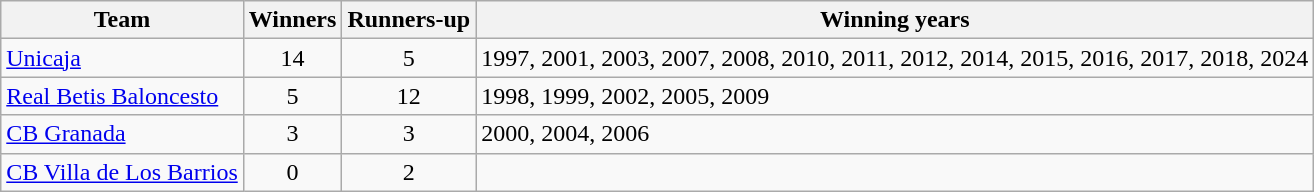<table class="wikitable">
<tr>
<th>Team</th>
<th>Winners</th>
<th>Runners-up</th>
<th>Winning years</th>
</tr>
<tr>
<td><a href='#'>Unicaja</a></td>
<td align=center>14</td>
<td align=center>5</td>
<td>1997, 2001, 2003, 2007, 2008, 2010, 2011, 2012, 2014, 2015, 2016, 2017, 2018, 2024</td>
</tr>
<tr>
<td><a href='#'>Real Betis Baloncesto</a></td>
<td align=center>5</td>
<td align=center>12</td>
<td>1998, 1999, 2002, 2005, 2009</td>
</tr>
<tr>
<td><a href='#'>CB Granada</a></td>
<td align=center>3</td>
<td align=center>3</td>
<td>2000, 2004, 2006</td>
</tr>
<tr>
<td><a href='#'>CB Villa de Los Barrios</a></td>
<td align=center>0</td>
<td align=center>2</td>
<td></td>
</tr>
</table>
